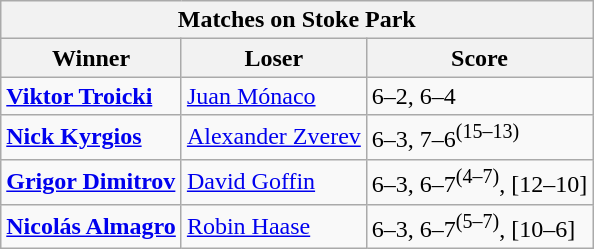<table class="wikitable">
<tr>
<th colspan=3>Matches on Stoke Park</th>
</tr>
<tr>
<th>Winner</th>
<th>Loser</th>
<th>Score</th>
</tr>
<tr>
<td><strong> <a href='#'>Viktor Troicki</a></strong></td>
<td> <a href='#'>Juan Mónaco</a></td>
<td>6–2, 6–4</td>
</tr>
<tr>
<td><strong> <a href='#'>Nick Kyrgios</a></strong></td>
<td> <a href='#'>Alexander Zverev</a></td>
<td>6–3, 7–6<sup>(15–13)</sup></td>
</tr>
<tr>
<td><strong> <a href='#'>Grigor Dimitrov</a></strong></td>
<td> <a href='#'>David Goffin</a></td>
<td>6–3, 6–7<sup>(4–7)</sup>, [12–10]</td>
</tr>
<tr>
<td><strong> <a href='#'>Nicolás Almagro</a></strong></td>
<td> <a href='#'>Robin Haase</a></td>
<td>6–3, 6–7<sup>(5–7)</sup>, [10–6]</td>
</tr>
</table>
